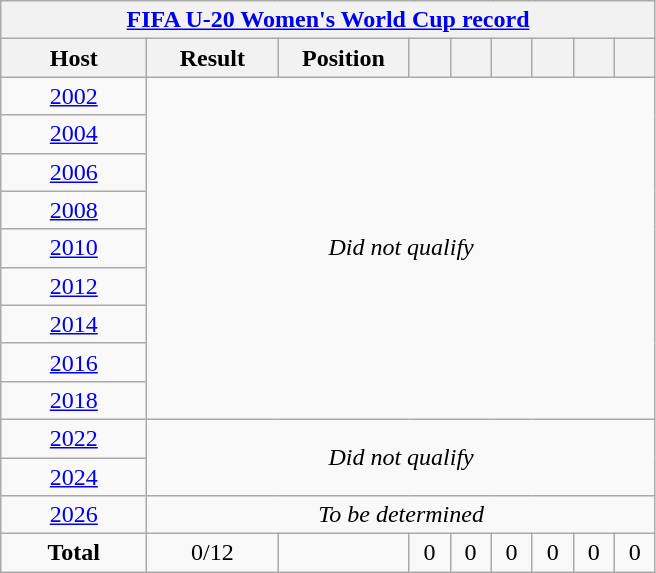<table class="wikitable collapsible" style="text-align: center;">
<tr>
<th colspan=9 style=><a href='#'>FIFA U-20 Women's World Cup record</a></th>
</tr>
<tr>
<th width="90">Host</th>
<th width="80">Result</th>
<th width="80">Position</th>
<th width="20"></th>
<th width="20"></th>
<th width="20"></th>
<th width="20"></th>
<th width="20"></th>
<th width="20"></th>
</tr>
<tr>
<td> <a href='#'>2002</a></td>
<td rowspan=9 colspan=9><em>Did not qualify</em></td>
</tr>
<tr>
<td> <a href='#'>2004</a></td>
</tr>
<tr>
<td> <a href='#'>2006</a></td>
</tr>
<tr>
<td> <a href='#'>2008</a></td>
</tr>
<tr>
<td> <a href='#'>2010</a></td>
</tr>
<tr>
<td> <a href='#'>2012</a></td>
</tr>
<tr>
<td> <a href='#'>2014</a></td>
</tr>
<tr>
<td> <a href='#'>2016</a></td>
</tr>
<tr>
<td> <a href='#'>2018</a></td>
</tr>
<tr>
<td> <a href='#'>2022</a></td>
<td rowspan=2 colspan=10><em>Did not qualify</em></td>
</tr>
<tr>
<td> <a href='#'>2024</a></td>
</tr>
<tr>
<td> <a href='#'>2026</a></td>
<td colspan=10><em>To be determined</em></td>
</tr>
<tr>
<td><strong>Total</strong></td>
<td>0/12</td>
<td></td>
<td>0</td>
<td>0</td>
<td>0</td>
<td>0</td>
<td>0</td>
<td>0</td>
</tr>
</table>
